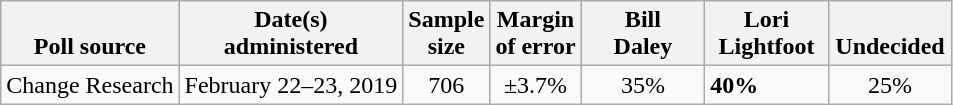<table class="wikitable">
<tr valign=bottom>
<th>Poll source</th>
<th>Date(s)<br>administered</th>
<th>Sample<br>size</th>
<th>Margin<br>of error</th>
<th style="width:75px;">Bill<br>Daley</th>
<th style="width:75px;">Lori<br>Lightfoot</th>
<th style="width:75px;">Undecided</th>
</tr>
<tr>
<td>Change Research</td>
<td align=center>February 22–23, 2019</td>
<td align=center>706</td>
<td align=center>±3.7%</td>
<td align=center>35%</td>
<td><strong>40%</strong></td>
<td align=center>25%</td>
</tr>
</table>
